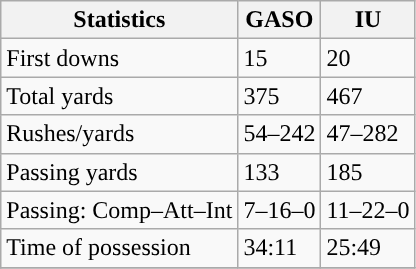<table class="wikitable" style="float: left;">
<tr>
<th>Statistics</th>
<th>GASO</th>
<th>IU</th>
</tr>
<tr>
<td>First downs</td>
<td>15</td>
<td>20</td>
</tr>
<tr>
<td>Total yards</td>
<td>375</td>
<td>467</td>
</tr>
<tr>
<td>Rushes/yards</td>
<td>54–242</td>
<td>47–282</td>
</tr>
<tr>
<td>Passing yards</td>
<td>133</td>
<td>185</td>
</tr>
<tr>
<td>Passing: Comp–Att–Int</td>
<td>7–16–0</td>
<td>11–22–0</td>
</tr>
<tr>
<td>Time of possession</td>
<td>34:11</td>
<td>25:49</td>
</tr>
<tr>
</tr>
</table>
